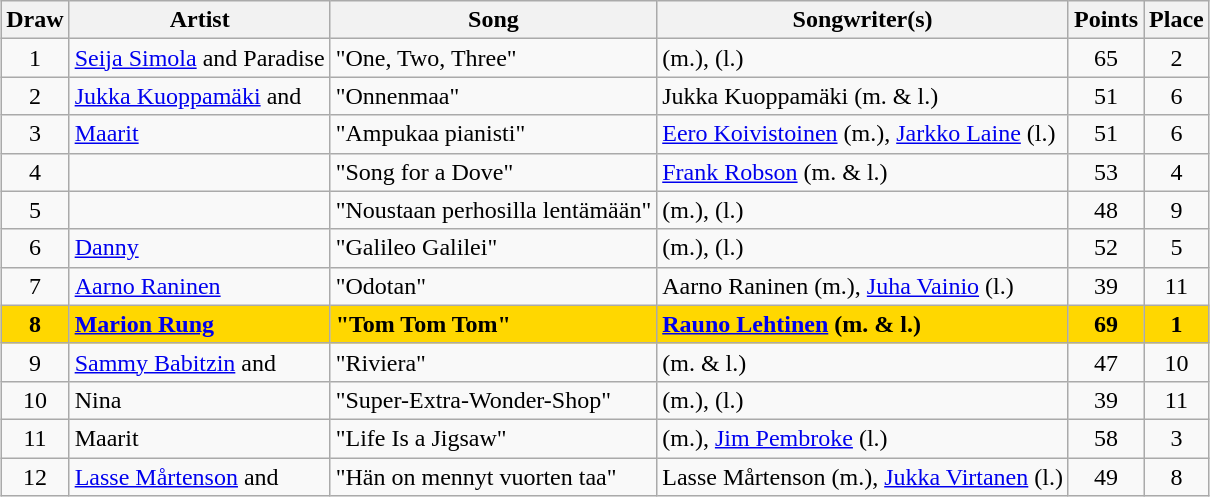<table class="sortable wikitable" style="margin: 1em auto 1em auto; text-align:center">
<tr>
<th>Draw</th>
<th>Artist</th>
<th>Song</th>
<th>Songwriter(s)</th>
<th>Points</th>
<th>Place</th>
</tr>
<tr>
<td>1</td>
<td align="left"><a href='#'>Seija Simola</a> and Paradise</td>
<td align="left">"One, Two, Three"</td>
<td align="left"> (m.),  (l.)</td>
<td>65</td>
<td>2</td>
</tr>
<tr>
<td>2</td>
<td align="left"><a href='#'>Jukka Kuoppamäki</a> and </td>
<td align="left">"Onnenmaa"</td>
<td align="left">Jukka Kuoppamäki (m. & l.)</td>
<td>51</td>
<td>6</td>
</tr>
<tr>
<td>3</td>
<td align="left"><a href='#'>Maarit</a></td>
<td align="left">"Ampukaa pianisti"</td>
<td align="left"><a href='#'>Eero Koivistoinen</a> (m.), <a href='#'>Jarkko Laine</a> (l.)</td>
<td>51</td>
<td>6</td>
</tr>
<tr>
<td>4</td>
<td align="left"></td>
<td align="left">"Song for a Dove"</td>
<td align="left"><a href='#'>Frank Robson</a> (m. & l.)</td>
<td>53</td>
<td>4</td>
</tr>
<tr>
<td>5</td>
<td align="left"></td>
<td align="left">"Noustaan perhosilla lentämään"</td>
<td align="left"> (m.),  (l.)</td>
<td>48</td>
<td>9</td>
</tr>
<tr>
<td>6</td>
<td align="left"><a href='#'>Danny</a></td>
<td align="left">"Galileo Galilei"</td>
<td align="left"> (m.),  (l.)</td>
<td>52</td>
<td>5</td>
</tr>
<tr>
<td>7</td>
<td align="left"><a href='#'>Aarno Raninen</a></td>
<td align="left">"Odotan"</td>
<td align="left">Aarno Raninen (m.), <a href='#'>Juha Vainio</a> (l.)</td>
<td>39</td>
<td>11</td>
</tr>
<tr style="background:gold; font-weight:bold;">
<td>8</td>
<td align="left"><a href='#'>Marion Rung</a></td>
<td align="left">"Tom Tom Tom"</td>
<td align="left"><a href='#'>Rauno Lehtinen</a> (m. & l.)</td>
<td>69</td>
<td>1</td>
</tr>
<tr>
<td>9</td>
<td align="left"><a href='#'>Sammy Babitzin</a> and </td>
<td align="left">"Riviera"</td>
<td align="left"> (m. & l.)</td>
<td>47</td>
<td>10</td>
</tr>
<tr>
<td>10</td>
<td align="left">Nina</td>
<td align="left">"Super-Extra-Wonder-Shop"</td>
<td align="left"> (m.),  (l.)</td>
<td>39</td>
<td>11</td>
</tr>
<tr>
<td>11</td>
<td align="left">Maarit</td>
<td align="left">"Life Is a Jigsaw"</td>
<td align="left"> (m.), <a href='#'>Jim Pembroke</a> (l.)</td>
<td>58</td>
<td>3</td>
</tr>
<tr>
<td>12</td>
<td align="left"><a href='#'>Lasse Mårtenson</a> and </td>
<td align="left">"Hän on mennyt vuorten taa"</td>
<td align="left">Lasse Mårtenson (m.), <a href='#'>Jukka Virtanen</a> (l.)</td>
<td>49</td>
<td>8</td>
</tr>
</table>
